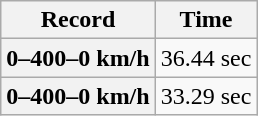<table class="wikitable" border="1">
<tr>
<th>Record</th>
<th>Time</th>
</tr>
<tr>
<th>0–400–0 km/h</th>
<td>36.44 sec</td>
</tr>
<tr>
<th>0–400–0 km/h</th>
<td>33.29 sec</td>
</tr>
</table>
